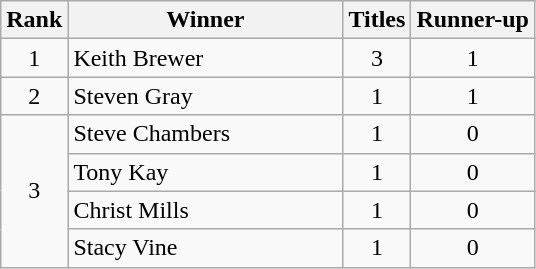<table class="wikitable sortable" style="text-align:center">
<tr>
<th>Rank</th>
<th style="width:11em">Winner</th>
<th>Titles</th>
<th>Runner-up</th>
</tr>
<tr>
<td>1</td>
<td style="text-align:left"> Keith Brewer</td>
<td>3</td>
<td>1</td>
</tr>
<tr>
<td>2</td>
<td style="text-align:left"> Steven Gray</td>
<td>1</td>
<td>1</td>
</tr>
<tr>
<td rowspan="4">3</td>
<td style="text-align:left"> Steve Chambers</td>
<td>1</td>
<td>0</td>
</tr>
<tr>
<td style="text-align:left"> Tony Kay</td>
<td>1</td>
<td>0</td>
</tr>
<tr>
<td style="text-align:left"> Christ Mills</td>
<td>1</td>
<td>0</td>
</tr>
<tr>
<td style="text-align:left"> Stacy Vine</td>
<td>1</td>
<td>0</td>
</tr>
</table>
